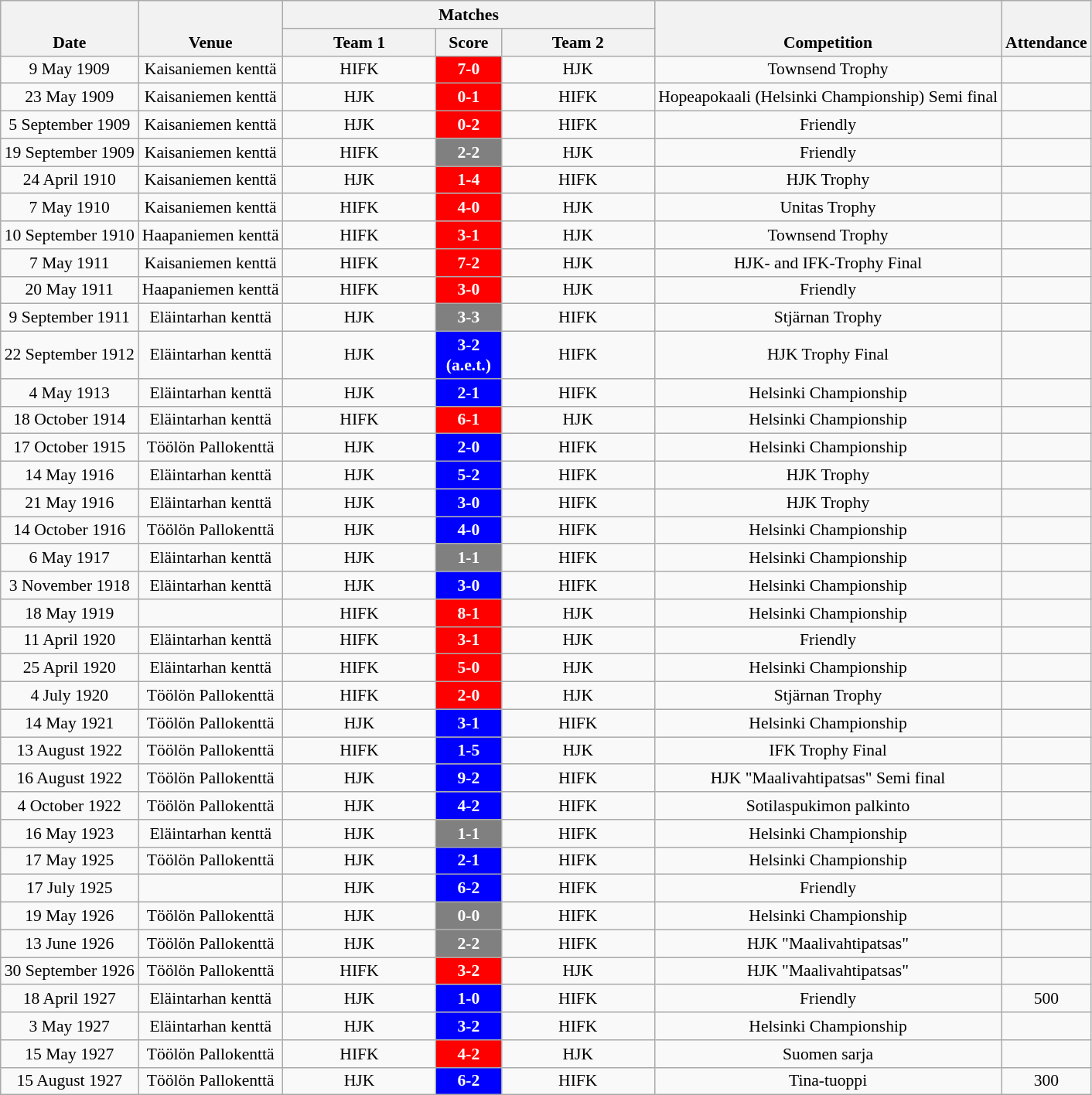<table class="wikitable" style="font-size:90%; text-align: center">
<tr>
<th rowspan="2" style="vertical-align:bottom;">Date</th>
<th rowspan="2" style="vertical-align:bottom;">Venue</th>
<th colspan="3">Matches</th>
<th rowspan="2" style="vertical-align:bottom;">Competition</th>
<th rowspan="2" style="vertical-align:bottom;">Attendance</th>
</tr>
<tr>
<th style="width:125px;">Team 1</th>
<th width="50">Score</th>
<th style="width:125px;">Team 2</th>
</tr>
<tr>
<td>9 May 1909</td>
<td>Kaisaniemen kenttä</td>
<td>HIFK</td>
<td style="background:red; text-align:center;color:white"><strong>7-0</strong></td>
<td>HJK</td>
<td>Townsend Trophy</td>
<td></td>
</tr>
<tr>
<td>23 May 1909</td>
<td>Kaisaniemen kenttä</td>
<td>HJK</td>
<td style="background:red; text-align:center;color:white"><strong>0-1</strong></td>
<td>HIFK</td>
<td>Hopeapokaali (Helsinki Championship) Semi final</td>
<td></td>
</tr>
<tr>
<td>5 September 1909</td>
<td>Kaisaniemen kenttä</td>
<td>HJK</td>
<td style="background:red; text-align:center;color:white"><strong>0-2</strong></td>
<td>HIFK</td>
<td>Friendly</td>
<td></td>
</tr>
<tr>
<td>19 September 1909</td>
<td>Kaisaniemen kenttä</td>
<td>HIFK</td>
<td style="background:gray; text-align:center;color:white"><strong>2-2</strong></td>
<td>HJK</td>
<td>Friendly</td>
<td></td>
</tr>
<tr>
<td>24 April 1910</td>
<td>Kaisaniemen kenttä</td>
<td>HJK</td>
<td style="background:red; text-align:center;color:white"><strong>1-4</strong></td>
<td>HIFK</td>
<td>HJK Trophy</td>
<td></td>
</tr>
<tr>
<td>7 May 1910</td>
<td>Kaisaniemen kenttä</td>
<td>HIFK</td>
<td style="background:red; text-align:center;color:white"><strong>4-0</strong></td>
<td>HJK</td>
<td>Unitas Trophy</td>
<td></td>
</tr>
<tr>
<td>10 September 1910</td>
<td>Haapaniemen kenttä</td>
<td>HIFK</td>
<td style="background:red; text-align:center;color:white"><strong>3-1</strong></td>
<td>HJK</td>
<td>Townsend Trophy</td>
<td></td>
</tr>
<tr>
<td>7 May 1911</td>
<td>Kaisaniemen kenttä</td>
<td>HIFK</td>
<td style="background:red; text-align:center;color:white"><strong>7-2</strong></td>
<td>HJK</td>
<td>HJK- and IFK-Trophy Final</td>
<td></td>
</tr>
<tr>
<td>20 May 1911</td>
<td>Haapaniemen kenttä</td>
<td>HIFK</td>
<td style="background:red; text-align:center;color:white"><strong>3-0</strong></td>
<td>HJK</td>
<td>Friendly</td>
<td></td>
</tr>
<tr>
<td>9 September 1911</td>
<td>Eläintarhan kenttä</td>
<td>HJK</td>
<td style="background:gray; text-align:center;color:white"><strong>3-3</strong></td>
<td>HIFK</td>
<td>Stjärnan Trophy</td>
<td></td>
</tr>
<tr>
<td>22 September 1912</td>
<td>Eläintarhan kenttä</td>
<td>HJK</td>
<td style="background:blue; text-align:center;color:white"><strong>3-2 (a.e.t.)</strong></td>
<td>HIFK</td>
<td>HJK Trophy Final</td>
<td></td>
</tr>
<tr>
<td>4 May 1913</td>
<td>Eläintarhan kenttä</td>
<td>HJK</td>
<td style="background:blue; text-align:center;color:white"><strong>2-1</strong></td>
<td>HIFK</td>
<td>Helsinki Championship</td>
<td></td>
</tr>
<tr>
<td>18 October 1914</td>
<td>Eläintarhan kenttä</td>
<td>HIFK</td>
<td style="background:red; text-align:center;color:white"><strong>6-1</strong></td>
<td>HJK</td>
<td>Helsinki Championship</td>
<td></td>
</tr>
<tr>
<td>17 October 1915</td>
<td>Töölön Pallokenttä</td>
<td>HJK</td>
<td style="background:blue; text-align:center;color:white"><strong>2-0</strong></td>
<td>HIFK</td>
<td>Helsinki Championship</td>
<td></td>
</tr>
<tr>
<td>14 May 1916</td>
<td>Eläintarhan kenttä</td>
<td>HJK</td>
<td style="background:blue; text-align:center;color:white"><strong>5-2</strong></td>
<td>HIFK</td>
<td>HJK Trophy</td>
<td></td>
</tr>
<tr>
<td>21 May 1916</td>
<td>Eläintarhan kenttä</td>
<td>HJK</td>
<td style="background:blue; text-align:center;color:white"><strong>3-0</strong></td>
<td>HIFK</td>
<td>HJK Trophy</td>
<td></td>
</tr>
<tr>
<td>14 October 1916</td>
<td>Töölön Pallokenttä</td>
<td>HJK</td>
<td style="background:blue; text-align:center;color:white"><strong>4-0</strong></td>
<td>HIFK</td>
<td>Helsinki Championship</td>
<td></td>
</tr>
<tr>
<td>6 May 1917</td>
<td>Eläintarhan kenttä</td>
<td>HJK</td>
<td style="background:gray; text-align:center;color:white"><strong>1-1</strong></td>
<td>HIFK</td>
<td>Helsinki Championship</td>
<td></td>
</tr>
<tr>
<td>3 November 1918</td>
<td>Eläintarhan kenttä</td>
<td>HJK</td>
<td style="background:blue; text-align:center;color:white"><strong>3-0</strong></td>
<td>HIFK</td>
<td>Helsinki Championship</td>
<td></td>
</tr>
<tr>
<td>18 May 1919</td>
<td></td>
<td>HIFK</td>
<td style="background:red; text-align:center;color:white"><strong>8-1</strong></td>
<td>HJK</td>
<td>Helsinki Championship</td>
<td></td>
</tr>
<tr>
<td>11 April 1920</td>
<td>Eläintarhan kenttä</td>
<td>HIFK</td>
<td style="background:red; text-align:center;color:white"><strong>3-1</strong></td>
<td>HJK</td>
<td>Friendly</td>
<td></td>
</tr>
<tr>
<td>25 April 1920</td>
<td>Eläintarhan kenttä</td>
<td>HIFK</td>
<td style="background:red; text-align:center;color:white"><strong>5-0</strong></td>
<td>HJK</td>
<td>Helsinki Championship</td>
<td></td>
</tr>
<tr>
<td>4 July 1920</td>
<td>Töölön Pallokenttä</td>
<td>HIFK</td>
<td style="background:red; text-align:center;color:white"><strong>2-0</strong></td>
<td>HJK</td>
<td>Stjärnan Trophy</td>
<td></td>
</tr>
<tr>
<td>14 May 1921</td>
<td>Töölön Pallokenttä</td>
<td>HJK</td>
<td style="background:blue; text-align:center;color:white"><strong>3-1</strong></td>
<td>HIFK</td>
<td>Helsinki Championship</td>
<td></td>
</tr>
<tr>
<td>13 August 1922</td>
<td>Töölön Pallokenttä</td>
<td>HIFK</td>
<td style="background:blue; text-align:center;color:white"><strong>1-5</strong></td>
<td>HJK</td>
<td>IFK Trophy Final</td>
<td></td>
</tr>
<tr>
<td>16 August 1922</td>
<td>Töölön Pallokenttä</td>
<td>HJK</td>
<td style="background:blue; text-align:center;color:white"><strong>9-2</strong></td>
<td>HIFK</td>
<td>HJK "Maalivahtipatsas" Semi final</td>
<td></td>
</tr>
<tr>
<td>4 October  1922</td>
<td>Töölön Pallokenttä</td>
<td>HJK</td>
<td style="background:blue; text-align:center;color:white"><strong>4-2</strong></td>
<td>HIFK</td>
<td>Sotilaspukimon palkinto</td>
<td></td>
</tr>
<tr>
<td>16 May 1923</td>
<td>Eläintarhan kenttä</td>
<td>HJK</td>
<td style="background:gray; text-align:center;color:white"><strong>1-1</strong></td>
<td>HIFK</td>
<td>Helsinki Championship</td>
<td></td>
</tr>
<tr>
<td>17 May 1925</td>
<td>Töölön Pallokenttä</td>
<td>HJK</td>
<td style="background:blue; text-align:center;color:white"><strong>2-1</strong></td>
<td>HIFK</td>
<td>Helsinki Championship</td>
<td></td>
</tr>
<tr>
<td>17 July 1925</td>
<td></td>
<td>HJK</td>
<td style="background:blue; text-align:center;color:white"><strong>6-2</strong></td>
<td>HIFK</td>
<td>Friendly</td>
<td></td>
</tr>
<tr>
<td>19 May 1926</td>
<td>Töölön Pallokenttä</td>
<td>HJK</td>
<td style="background:gray; text-align:center;color:white"><strong>0-0</strong></td>
<td>HIFK</td>
<td>Helsinki Championship</td>
<td></td>
</tr>
<tr>
<td>13 June 1926</td>
<td>Töölön Pallokenttä</td>
<td>HJK</td>
<td style="background:gray; text-align:center;color:white"><strong>2-2</strong></td>
<td>HIFK</td>
<td>HJK "Maalivahtipatsas"</td>
<td></td>
</tr>
<tr>
<td>30 September 1926</td>
<td>Töölön Pallokenttä</td>
<td>HIFK</td>
<td style="background:red; text-align:center;color:white"><strong>3-2</strong></td>
<td>HJK</td>
<td>HJK "Maalivahtipatsas"</td>
<td></td>
</tr>
<tr>
<td>18 April 1927</td>
<td>Eläintarhan kenttä</td>
<td>HJK</td>
<td style="background:blue; text-align:center;color:white"><strong>1-0</strong></td>
<td>HIFK</td>
<td>Friendly</td>
<td>500</td>
</tr>
<tr>
<td>3 May 1927</td>
<td>Eläintarhan kenttä</td>
<td>HJK</td>
<td style="background:blue; text-align:center;color:white"><strong>3-2</strong></td>
<td>HIFK</td>
<td>Helsinki Championship</td>
<td></td>
</tr>
<tr>
<td>15 May 1927</td>
<td>Töölön Pallokenttä</td>
<td>HIFK</td>
<td style="background:red; text-align:center;color:white"><strong>4-2</strong></td>
<td>HJK</td>
<td>Suomen sarja</td>
<td></td>
</tr>
<tr>
<td>15 August 1927</td>
<td>Töölön Pallokenttä</td>
<td>HJK</td>
<td style="background:blue; text-align:center;color:white"><strong>6-2</strong></td>
<td>HIFK</td>
<td>Tina-tuoppi</td>
<td>300</td>
</tr>
</table>
